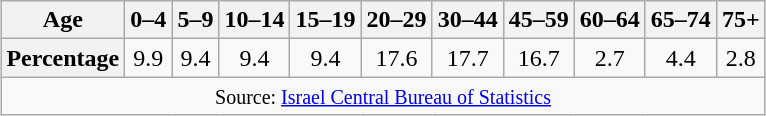<table class="wikitable" style="margin:1em auto;">
<tr>
<th>Age</th>
<th>0–4</th>
<th>5–9</th>
<th>10–14</th>
<th>15–19</th>
<th>20–29</th>
<th>30–44</th>
<th>45–59</th>
<th>60–64</th>
<th>65–74</th>
<th>75+</th>
</tr>
<tr style="text-align:center;">
<th>Percentage</th>
<td>9.9</td>
<td>9.4</td>
<td>9.4</td>
<td>9.4</td>
<td>17.6</td>
<td>17.7</td>
<td>16.7</td>
<td>2.7</td>
<td>4.4</td>
<td>2.8</td>
</tr>
<tr style="text-align:center;">
<td colspan="11"><small>Source: <a href='#'>Israel Central Bureau of Statistics</a></small></td>
</tr>
</table>
